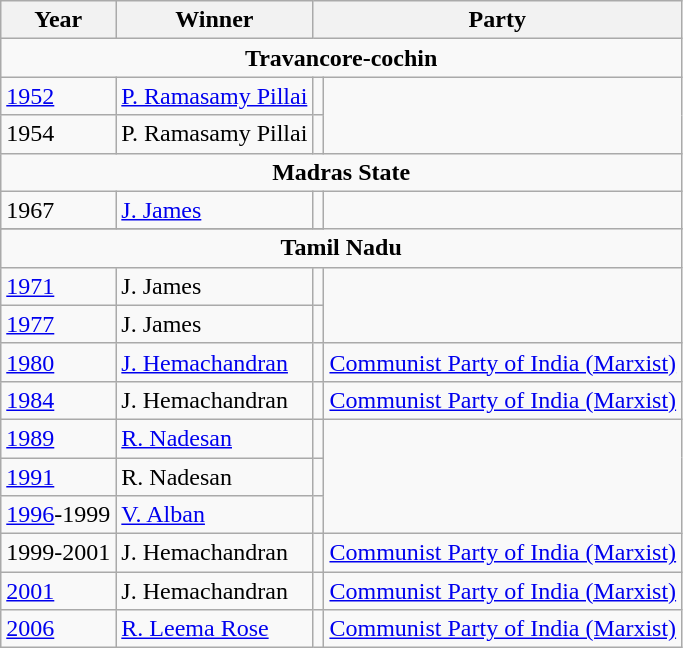<table class="wikitable sortable">
<tr>
<th>Year</th>
<th>Winner</th>
<th colspan="2">Party</th>
</tr>
<tr>
<td style="text-align: center;" colspan="4"><strong>Travancore-cochin</strong></td>
</tr>
<tr>
<td><a href='#'>1952</a></td>
<td><a href='#'>P. Ramasamy Pillai</a></td>
<td></td>
</tr>
<tr>
<td>1954</td>
<td>P. Ramasamy Pillai</td>
<td></td>
</tr>
<tr>
<td style="text-align: center;" colspan="4"><strong>Madras State</strong></td>
</tr>
<tr>
<td>1967</td>
<td><a href='#'>J. James</a></td>
<td></td>
</tr>
<tr>
</tr>
<tr>
<td style="text-align: center;" colspan="4"><strong>Tamil Nadu</strong></td>
</tr>
<tr>
<td><a href='#'>1971</a></td>
<td>J. James</td>
<td></td>
</tr>
<tr>
<td><a href='#'>1977</a></td>
<td>J. James</td>
<td></td>
</tr>
<tr>
<td><a href='#'>1980</a></td>
<td><a href='#'>J. Hemachandran</a></td>
<td></td>
<td><a href='#'>Communist Party of India (Marxist)</a></td>
</tr>
<tr>
<td><a href='#'>1984</a></td>
<td>J. Hemachandran</td>
<td></td>
<td><a href='#'>Communist Party of India (Marxist)</a></td>
</tr>
<tr>
<td><a href='#'>1989</a></td>
<td><a href='#'>R. Nadesan</a></td>
<td></td>
</tr>
<tr>
<td><a href='#'>1991</a></td>
<td>R. Nadesan</td>
<td></td>
</tr>
<tr>
<td><a href='#'>1996</a>-1999</td>
<td><a href='#'>V. Alban</a></td>
<td></td>
</tr>
<tr>
<td>1999-2001</td>
<td>J. Hemachandran</td>
<td></td>
<td><a href='#'>Communist Party of India (Marxist)</a></td>
</tr>
<tr>
<td><a href='#'>2001</a></td>
<td>J. Hemachandran</td>
<td></td>
<td><a href='#'>Communist Party of India (Marxist)</a></td>
</tr>
<tr>
<td><a href='#'>2006</a></td>
<td><a href='#'>R. Leema Rose</a></td>
<td></td>
<td><a href='#'>Communist Party of India (Marxist)</a></td>
</tr>
</table>
